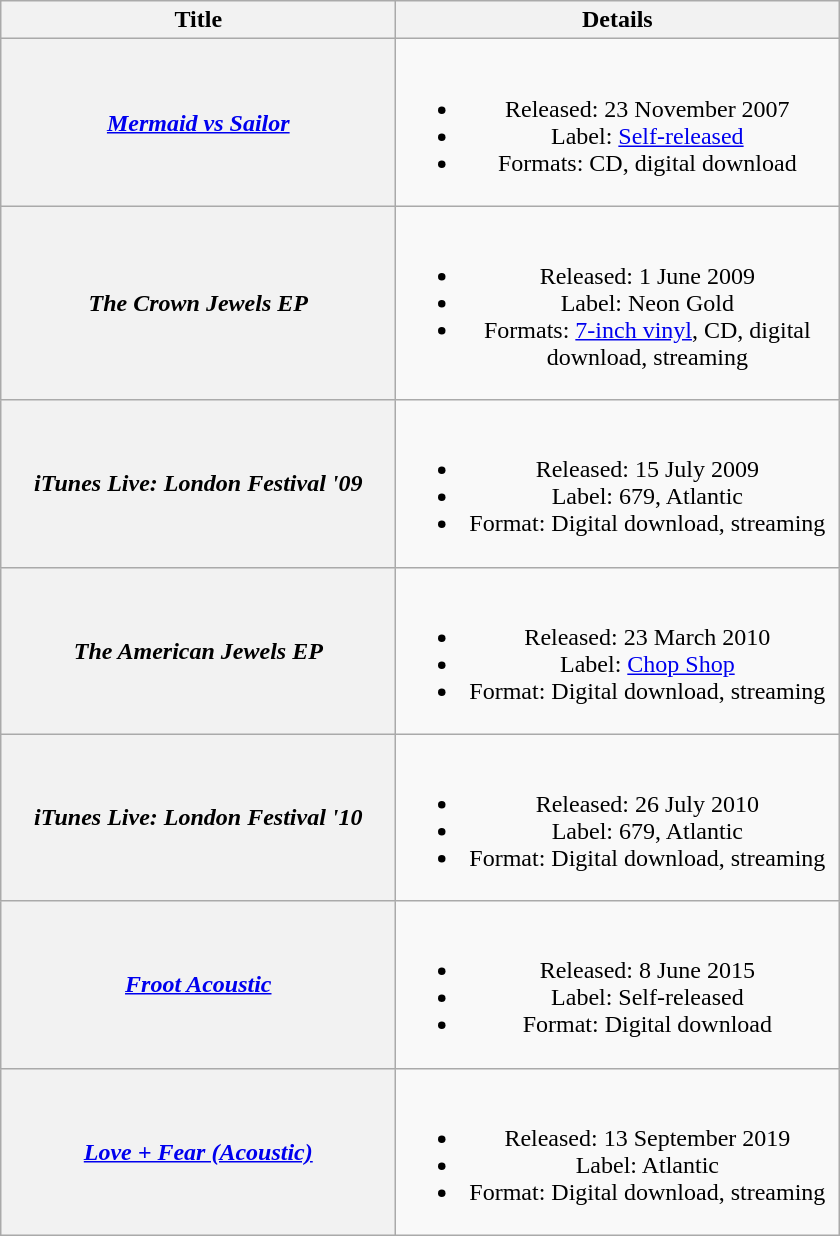<table class="wikitable plainrowheaders" style="text-align:center;">
<tr>
<th scope="col" style="width:16em;">Title</th>
<th scope="col" style="width:18em;">Details</th>
</tr>
<tr>
<th scope="row"><em><a href='#'>Mermaid vs Sailor</a></em></th>
<td><br><ul><li>Released: 23 November 2007</li><li>Label: <a href='#'>Self-released</a></li><li>Formats: CD, digital download</li></ul></td>
</tr>
<tr>
<th scope="row"><em>The Crown Jewels EP</em></th>
<td><br><ul><li>Released: 1 June 2009</li><li>Label: Neon Gold</li><li>Formats: <a href='#'>7-inch vinyl</a>, CD, digital download, streaming</li></ul></td>
</tr>
<tr>
<th scope="row"><em>iTunes Live: London Festival '09</em></th>
<td><br><ul><li>Released: 15 July 2009</li><li>Label: 679, Atlantic</li><li>Format: Digital download, streaming</li></ul></td>
</tr>
<tr>
<th scope="row"><em>The American Jewels EP</em></th>
<td><br><ul><li>Released: 23 March 2010</li><li>Label: <a href='#'>Chop Shop</a></li><li>Format: Digital download, streaming</li></ul></td>
</tr>
<tr>
<th scope="row"><em>iTunes Live: London Festival '10</em></th>
<td><br><ul><li>Released: 26 July 2010</li><li>Label: 679, Atlantic</li><li>Format: Digital download, streaming</li></ul></td>
</tr>
<tr>
<th scope="row"><em><a href='#'>Froot Acoustic</a></em></th>
<td><br><ul><li>Released: 8 June 2015</li><li>Label: Self-released</li><li>Format: Digital download</li></ul></td>
</tr>
<tr>
<th scope="row"><em><a href='#'>Love + Fear (Acoustic)</a></em></th>
<td><br><ul><li>Released: 13 September 2019</li><li>Label: Atlantic</li><li>Format: Digital download, streaming</li></ul></td>
</tr>
</table>
